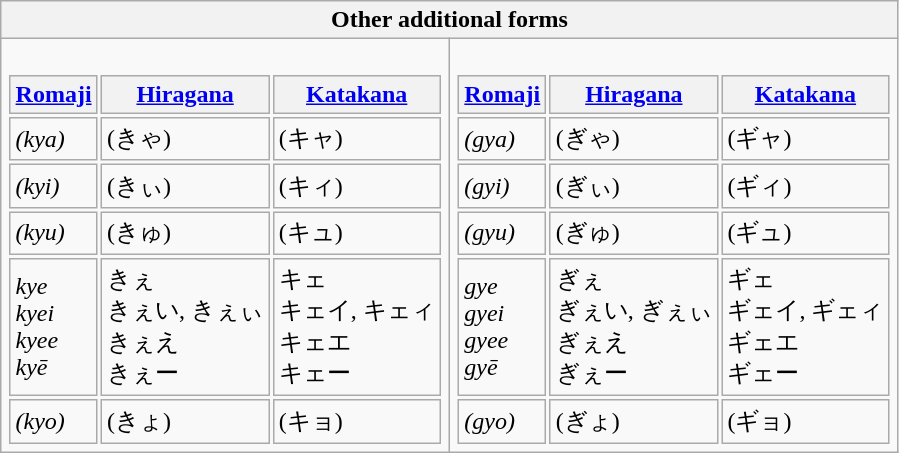<table class="wikitable">
<tr>
<th colspan="2">Other additional forms</th>
</tr>
<tr>
<td><br><table align="center" style="background: transparent">
<tr>
<th><a href='#'>Romaji</a></th>
<th><a href='#'>Hiragana</a></th>
<th><a href='#'>Katakana</a></th>
</tr>
<tr>
<td><em>(kya)</em></td>
<td>(きゃ)</td>
<td>(キャ)</td>
</tr>
<tr>
<td><em>(kyi)</em></td>
<td>(きぃ)</td>
<td>(キィ)</td>
</tr>
<tr>
<td><em>(kyu)</em></td>
<td>(きゅ)</td>
<td>(キュ)</td>
</tr>
<tr>
<td><em>kye</em><br><em>kyei</em><br><em>kyee</em><br><em>kyē</em></td>
<td>きぇ<br>きぇい, きぇぃ<br>きぇえ<br>きぇー</td>
<td>キェ<br>キェイ, キェィ<br>キェエ<br>キェー</td>
</tr>
<tr>
<td><em>(kyo)</em></td>
<td>(きょ)</td>
<td>(キョ)</td>
</tr>
</table>
</td>
<td><br><table align="center" style="background: transparent">
<tr>
<th><a href='#'>Romaji</a></th>
<th><a href='#'>Hiragana</a></th>
<th><a href='#'>Katakana</a></th>
</tr>
<tr>
<td><em>(gya)</em></td>
<td>(ぎゃ)</td>
<td>(ギャ)</td>
</tr>
<tr>
<td><em>(gyi)</em></td>
<td>(ぎぃ)</td>
<td>(ギィ)</td>
</tr>
<tr>
<td><em>(gyu)</em></td>
<td>(ぎゅ)</td>
<td>(ギュ)</td>
</tr>
<tr>
<td><em>gye</em><br><em>gyei</em><br><em>gyee</em><br><em>gyē</em></td>
<td>ぎぇ<br>ぎぇい, ぎぇぃ<br>ぎぇえ<br>ぎぇー</td>
<td>ギェ<br>ギェイ, ギェィ<br>ギェエ<br>ギェー</td>
</tr>
<tr>
<td><em>(gyo)</em></td>
<td>(ぎょ)</td>
<td>(ギョ)</td>
</tr>
</table>
</td>
</tr>
</table>
